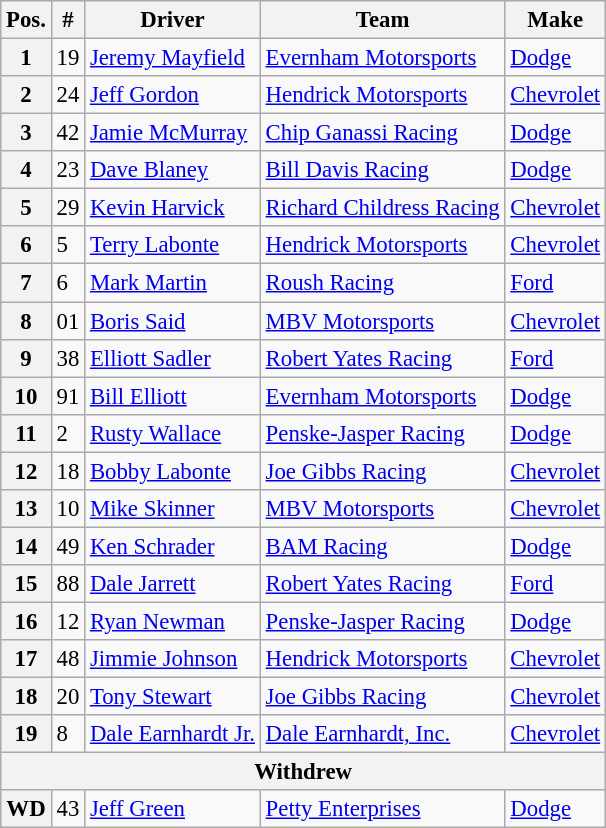<table class="wikitable" style="font-size:95%">
<tr>
<th>Pos.</th>
<th>#</th>
<th>Driver</th>
<th>Team</th>
<th>Make</th>
</tr>
<tr>
<th>1</th>
<td>19</td>
<td><a href='#'>Jeremy Mayfield</a></td>
<td><a href='#'>Evernham Motorsports</a></td>
<td><a href='#'>Dodge</a></td>
</tr>
<tr>
<th>2</th>
<td>24</td>
<td><a href='#'>Jeff Gordon</a></td>
<td><a href='#'>Hendrick Motorsports</a></td>
<td><a href='#'>Chevrolet</a></td>
</tr>
<tr>
<th>3</th>
<td>42</td>
<td><a href='#'>Jamie McMurray</a></td>
<td><a href='#'>Chip Ganassi Racing</a></td>
<td><a href='#'>Dodge</a></td>
</tr>
<tr>
<th>4</th>
<td>23</td>
<td><a href='#'>Dave Blaney</a></td>
<td><a href='#'>Bill Davis Racing</a></td>
<td><a href='#'>Dodge</a></td>
</tr>
<tr>
<th>5</th>
<td>29</td>
<td><a href='#'>Kevin Harvick</a></td>
<td><a href='#'>Richard Childress Racing</a></td>
<td><a href='#'>Chevrolet</a></td>
</tr>
<tr>
<th>6</th>
<td>5</td>
<td><a href='#'>Terry Labonte</a></td>
<td><a href='#'>Hendrick Motorsports</a></td>
<td><a href='#'>Chevrolet</a></td>
</tr>
<tr>
<th>7</th>
<td>6</td>
<td><a href='#'>Mark Martin</a></td>
<td><a href='#'>Roush Racing</a></td>
<td><a href='#'>Ford</a></td>
</tr>
<tr>
<th>8</th>
<td>01</td>
<td><a href='#'>Boris Said</a></td>
<td><a href='#'>MBV Motorsports</a></td>
<td><a href='#'>Chevrolet</a></td>
</tr>
<tr>
<th>9</th>
<td>38</td>
<td><a href='#'>Elliott Sadler</a></td>
<td><a href='#'>Robert Yates Racing</a></td>
<td><a href='#'>Ford</a></td>
</tr>
<tr>
<th>10</th>
<td>91</td>
<td><a href='#'>Bill Elliott</a></td>
<td><a href='#'>Evernham Motorsports</a></td>
<td><a href='#'>Dodge</a></td>
</tr>
<tr>
<th>11</th>
<td>2</td>
<td><a href='#'>Rusty Wallace</a></td>
<td><a href='#'>Penske-Jasper Racing</a></td>
<td><a href='#'>Dodge</a></td>
</tr>
<tr>
<th>12</th>
<td>18</td>
<td><a href='#'>Bobby Labonte</a></td>
<td><a href='#'>Joe Gibbs Racing</a></td>
<td><a href='#'>Chevrolet</a></td>
</tr>
<tr>
<th>13</th>
<td>10</td>
<td><a href='#'>Mike Skinner</a></td>
<td><a href='#'>MBV Motorsports</a></td>
<td><a href='#'>Chevrolet</a></td>
</tr>
<tr>
<th>14</th>
<td>49</td>
<td><a href='#'>Ken Schrader</a></td>
<td><a href='#'>BAM Racing</a></td>
<td><a href='#'>Dodge</a></td>
</tr>
<tr>
<th>15</th>
<td>88</td>
<td><a href='#'>Dale Jarrett</a></td>
<td><a href='#'>Robert Yates Racing</a></td>
<td><a href='#'>Ford</a></td>
</tr>
<tr>
<th>16</th>
<td>12</td>
<td><a href='#'>Ryan Newman</a></td>
<td><a href='#'>Penske-Jasper Racing</a></td>
<td><a href='#'>Dodge</a></td>
</tr>
<tr>
<th>17</th>
<td>48</td>
<td><a href='#'>Jimmie Johnson</a></td>
<td><a href='#'>Hendrick Motorsports</a></td>
<td><a href='#'>Chevrolet</a></td>
</tr>
<tr>
<th>18</th>
<td>20</td>
<td><a href='#'>Tony Stewart</a></td>
<td><a href='#'>Joe Gibbs Racing</a></td>
<td><a href='#'>Chevrolet</a></td>
</tr>
<tr>
<th>19</th>
<td>8</td>
<td><a href='#'>Dale Earnhardt Jr.</a></td>
<td><a href='#'>Dale Earnhardt, Inc.</a></td>
<td><a href='#'>Chevrolet</a></td>
</tr>
<tr>
<th colspan="5">Withdrew</th>
</tr>
<tr>
<th>WD</th>
<td>43</td>
<td><a href='#'>Jeff Green</a></td>
<td><a href='#'>Petty Enterprises</a></td>
<td><a href='#'>Dodge</a></td>
</tr>
</table>
